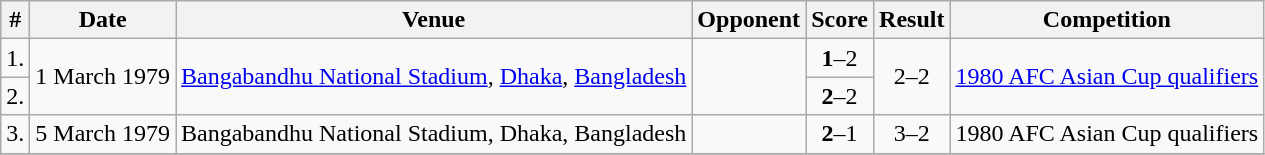<table class="wikitable">
<tr>
<th>#</th>
<th>Date</th>
<th>Venue</th>
<th>Opponent</th>
<th>Score</th>
<th>Result</th>
<th>Competition</th>
</tr>
<tr>
<td>1.</td>
<td rowspan=2>1 March 1979</td>
<td rowspan=2><a href='#'>Bangabandhu National Stadium</a>, <a href='#'>Dhaka</a>, <a href='#'>Bangladesh</a></td>
<td rowspan=2></td>
<td align=center><strong>1</strong>–2</td>
<td rowspan=2 align=center>2–2</td>
<td rowspan=2><a href='#'>1980 AFC Asian Cup qualifiers</a></td>
</tr>
<tr>
<td>2.</td>
<td align=center><strong>2</strong>–2</td>
</tr>
<tr>
<td>3.</td>
<td>5 March 1979</td>
<td>Bangabandhu National Stadium, Dhaka, Bangladesh</td>
<td></td>
<td align=center><strong>2</strong>–1</td>
<td align=center>3–2</td>
<td>1980 AFC Asian Cup qualifiers</td>
</tr>
<tr>
</tr>
</table>
